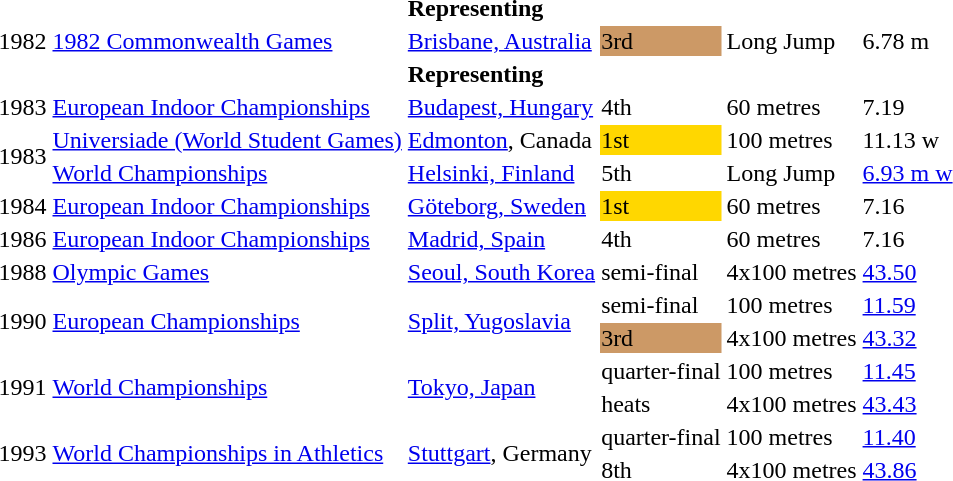<table>
<tr>
<th colspan="6">Representing  </th>
</tr>
<tr>
<td>1982</td>
<td><a href='#'>1982 Commonwealth Games</a></td>
<td><a href='#'>Brisbane, Australia</a></td>
<td bgcolor="cc9966">3rd</td>
<td>Long Jump</td>
<td>6.78 m</td>
</tr>
<tr>
<th colspan="6">Representing  </th>
</tr>
<tr>
<td>1983</td>
<td><a href='#'>European Indoor Championships</a></td>
<td><a href='#'>Budapest, Hungary</a></td>
<td>4th</td>
<td>60 metres</td>
<td>7.19</td>
</tr>
<tr>
<td rowspan=2>1983</td>
<td><a href='#'>Universiade (World Student Games)</a></td>
<td><a href='#'>Edmonton</a>, Canada</td>
<td bgcolor="gold">1st</td>
<td>100 metres</td>
<td>11.13 w</td>
</tr>
<tr>
<td><a href='#'>World Championships</a></td>
<td><a href='#'>Helsinki, Finland</a></td>
<td>5th</td>
<td>Long Jump</td>
<td><a href='#'>6.93 m w</a></td>
</tr>
<tr>
<td>1984</td>
<td><a href='#'>European Indoor Championships</a></td>
<td><a href='#'>Göteborg, Sweden</a></td>
<td bgcolor="gold">1st</td>
<td>60 metres</td>
<td>7.16</td>
</tr>
<tr>
<td>1986</td>
<td><a href='#'>European Indoor Championships</a></td>
<td><a href='#'>Madrid, Spain</a></td>
<td>4th</td>
<td>60 metres</td>
<td>7.16</td>
</tr>
<tr>
<td>1988</td>
<td><a href='#'>Olympic Games</a></td>
<td><a href='#'>Seoul, South Korea</a></td>
<td>semi-final</td>
<td>4x100 metres</td>
<td><a href='#'>43.50</a></td>
</tr>
<tr>
<td rowspan=2>1990</td>
<td rowspan=2><a href='#'>European Championships</a></td>
<td rowspan=2><a href='#'>Split, Yugoslavia</a></td>
<td>semi-final</td>
<td>100 metres</td>
<td><a href='#'>11.59</a></td>
</tr>
<tr>
<td bgcolor="cc9966">3rd</td>
<td>4x100 metres</td>
<td><a href='#'>43.32</a></td>
</tr>
<tr>
<td rowspan=2>1991</td>
<td rowspan=2><a href='#'>World Championships</a></td>
<td rowspan=2><a href='#'>Tokyo, Japan</a></td>
<td>quarter-final</td>
<td>100 metres</td>
<td><a href='#'>11.45</a></td>
</tr>
<tr>
<td>heats</td>
<td>4x100 metres</td>
<td><a href='#'>43.43</a></td>
</tr>
<tr>
<td rowspan=2>1993</td>
<td rowspan=2><a href='#'>World Championships in Athletics</a></td>
<td rowspan=2><a href='#'>Stuttgart</a>, Germany</td>
<td>quarter-final</td>
<td>100 metres</td>
<td><a href='#'>11.40</a></td>
</tr>
<tr>
<td>8th</td>
<td>4x100 metres</td>
<td><a href='#'>43.86</a></td>
</tr>
</table>
